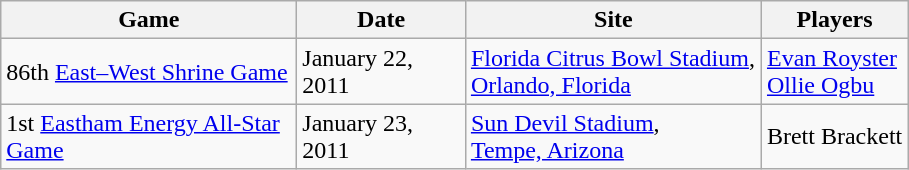<table class="wikitable">
<tr>
<th style="width:190px">Game</th>
<th style="width:105px">Date</th>
<th style="width:190px">Site</th>
<th>Players</th>
</tr>
<tr>
<td>86th <a href='#'>East–West Shrine Game</a></td>
<td>January 22, 2011</td>
<td><a href='#'>Florida Citrus Bowl Stadium</a>,<br><a href='#'>Orlando, Florida</a></td>
<td><a href='#'>Evan Royster</a><br><a href='#'>Ollie Ogbu</a></td>
</tr>
<tr>
<td>1st <a href='#'>Eastham Energy All-Star Game</a></td>
<td>January 23, 2011</td>
<td><a href='#'>Sun Devil Stadium</a>,<br><a href='#'>Tempe, Arizona</a></td>
<td>Brett Brackett</td>
</tr>
</table>
